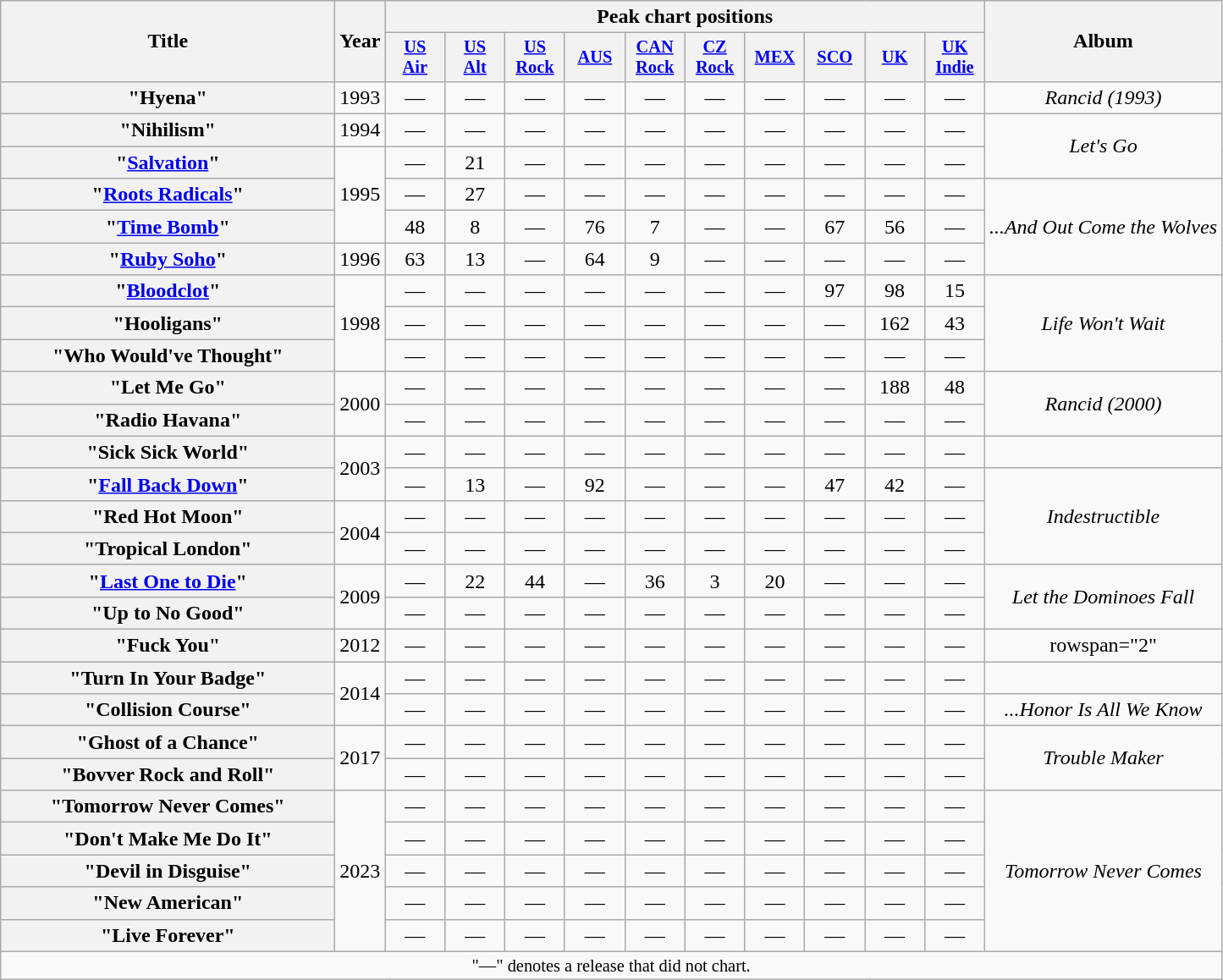<table class="wikitable plainrowheaders" style="text-align:center;">
<tr>
<th scope="col" rowspan="2" style="width:16em;">Title</th>
<th scope="col" rowspan="2" style="width:1em;">Year</th>
<th scope="col" colspan="10">Peak chart positions</th>
<th scope="col" rowspan="2">Album</th>
</tr>
<tr>
<th style="width:3em;font-size:85%"><a href='#'>US<br>Air</a><br></th>
<th style="width:3em;font-size:85%"><a href='#'>US<br>Alt</a><br></th>
<th style="width:3em;font-size:85%"><a href='#'>US<br>Rock</a><br></th>
<th style="width:3em;font-size:85%"><a href='#'>AUS</a><br></th>
<th style="width:3em;font-size:85%"><a href='#'>CAN<br>Rock</a><br> </th>
<th style="width:3em;font-size:85%"><a href='#'>CZ<br>Rock</a><br></th>
<th style="width:3em;font-size:85%"><a href='#'>MEX</a><br></th>
<th style="width:3em;font-size:85%"><a href='#'>SCO</a><br></th>
<th style="width:3em;font-size:85%"><a href='#'>UK</a><br></th>
<th style="width:3em;font-size:85%"><a href='#'>UK<br>Indie</a> <br></th>
</tr>
<tr>
<th scope="row">"Hyena"</th>
<td>1993</td>
<td>—</td>
<td>—</td>
<td>—</td>
<td>—</td>
<td>—</td>
<td>—</td>
<td>—</td>
<td>—</td>
<td>—</td>
<td>—</td>
<td><em>Rancid (1993)</em></td>
</tr>
<tr>
<th scope="row">"Nihilism"</th>
<td>1994</td>
<td>—</td>
<td>—</td>
<td>—</td>
<td>—</td>
<td>—</td>
<td>—</td>
<td>—</td>
<td>—</td>
<td>—</td>
<td>—</td>
<td rowspan="2"><em>Let's Go</em></td>
</tr>
<tr>
<th scope="row">"<a href='#'>Salvation</a>"</th>
<td rowspan="3">1995</td>
<td>—</td>
<td>21</td>
<td>—</td>
<td>—</td>
<td>—</td>
<td>—</td>
<td>—</td>
<td>—</td>
<td>—</td>
<td>—</td>
</tr>
<tr>
<th scope="row">"<a href='#'>Roots Radicals</a>"</th>
<td>—</td>
<td>27</td>
<td>—</td>
<td>—</td>
<td>—</td>
<td>—</td>
<td>—</td>
<td>—</td>
<td>—</td>
<td>—</td>
<td rowspan="3"><em>...And Out Come the Wolves</em></td>
</tr>
<tr>
<th scope="row">"<a href='#'>Time Bomb</a>"</th>
<td>48</td>
<td>8</td>
<td>—</td>
<td>76</td>
<td>7</td>
<td>—</td>
<td>—</td>
<td>67</td>
<td>56</td>
<td>—</td>
</tr>
<tr>
<th scope="row">"<a href='#'>Ruby Soho</a>"</th>
<td>1996</td>
<td>63</td>
<td>13</td>
<td>—</td>
<td>64</td>
<td>9</td>
<td>—</td>
<td>—</td>
<td>—</td>
<td>—</td>
<td>—</td>
</tr>
<tr>
<th scope="row">"<a href='#'>Bloodclot</a>"</th>
<td rowspan="3">1998</td>
<td>—</td>
<td>—</td>
<td>—</td>
<td>—</td>
<td>—</td>
<td>—</td>
<td>—</td>
<td>97</td>
<td>98</td>
<td>15</td>
<td rowspan="3"><em>Life Won't Wait</em></td>
</tr>
<tr>
<th scope="row">"Hooligans"</th>
<td>—</td>
<td>—</td>
<td>—</td>
<td>—</td>
<td>—</td>
<td>—</td>
<td>—</td>
<td>—</td>
<td>162</td>
<td>43</td>
</tr>
<tr>
<th scope="row">"Who Would've Thought"</th>
<td>—</td>
<td>—</td>
<td>—</td>
<td>—</td>
<td>—</td>
<td>—</td>
<td>—</td>
<td>—</td>
<td>—</td>
<td>—</td>
</tr>
<tr>
<th scope="row">"Let Me Go"</th>
<td rowspan="2">2000</td>
<td>—</td>
<td>—</td>
<td>—</td>
<td>—</td>
<td>—</td>
<td>—</td>
<td>—</td>
<td>—</td>
<td>188</td>
<td>48</td>
<td rowspan="2"><em>Rancid (2000)</em></td>
</tr>
<tr>
<th scope="row">"Radio Havana"</th>
<td>—</td>
<td>—</td>
<td>—</td>
<td>—</td>
<td>—</td>
<td>—</td>
<td>—</td>
<td>—</td>
<td>—</td>
<td>—</td>
</tr>
<tr>
<th scope="row">"Sick Sick World" </th>
<td rowspan="2">2003</td>
<td>—</td>
<td>—</td>
<td>—</td>
<td>—</td>
<td>—</td>
<td>—</td>
<td>—</td>
<td>—</td>
<td>—</td>
<td>—</td>
<td></td>
</tr>
<tr>
<th scope="row">"<a href='#'>Fall Back Down</a>"</th>
<td>—</td>
<td>13</td>
<td>—</td>
<td>92</td>
<td>—</td>
<td>—</td>
<td>—</td>
<td>47</td>
<td>42</td>
<td>—</td>
<td rowspan="3"><em>Indestructible</em></td>
</tr>
<tr>
<th scope="row">"Red Hot Moon"</th>
<td rowspan="2">2004</td>
<td>—</td>
<td>—</td>
<td>—</td>
<td>—</td>
<td>—</td>
<td>—</td>
<td>—</td>
<td>—</td>
<td>—</td>
<td>—</td>
</tr>
<tr>
<th scope="row">"Tropical London"</th>
<td>—</td>
<td>—</td>
<td>—</td>
<td>—</td>
<td>—</td>
<td>—</td>
<td>—</td>
<td>—</td>
<td>—</td>
<td>—</td>
</tr>
<tr>
<th scope="row">"<a href='#'>Last One to Die</a>"</th>
<td rowspan="2">2009</td>
<td>—</td>
<td>22</td>
<td>44</td>
<td>—</td>
<td>36</td>
<td>3</td>
<td>20</td>
<td>—</td>
<td>—</td>
<td>—</td>
<td rowspan="2"><em>Let the Dominoes Fall</em></td>
</tr>
<tr>
<th scope="row">"Up to No Good"</th>
<td>—</td>
<td>—</td>
<td>—</td>
<td>—</td>
<td>—</td>
<td>—</td>
<td>—</td>
<td>—</td>
<td>—</td>
<td>—</td>
</tr>
<tr>
<th scope="row">"Fuck You" </th>
<td>2012</td>
<td>—</td>
<td>—</td>
<td>—</td>
<td>—</td>
<td>—</td>
<td>—</td>
<td>—</td>
<td>—</td>
<td>—</td>
<td>—</td>
<td>rowspan="2" </td>
</tr>
<tr>
<th scope="row">"Turn In Your Badge" </th>
<td rowspan="2">2014</td>
<td>—</td>
<td>—</td>
<td>—</td>
<td>—</td>
<td>—</td>
<td>—</td>
<td>—</td>
<td>—</td>
<td>—</td>
<td>—</td>
</tr>
<tr>
<th scope="row">"Collision Course" </th>
<td>—</td>
<td>—</td>
<td>—</td>
<td>—</td>
<td>—</td>
<td>—</td>
<td>—</td>
<td>—</td>
<td>—</td>
<td>—</td>
<td><em>...Honor Is All We Know</em></td>
</tr>
<tr>
<th scope="row">"Ghost of a Chance"</th>
<td rowspan="2">2017</td>
<td>—</td>
<td>—</td>
<td>—</td>
<td>—</td>
<td>—</td>
<td>—</td>
<td>—</td>
<td>—</td>
<td>—</td>
<td>—</td>
<td rowspan="2"><em>Trouble Maker</em></td>
</tr>
<tr>
<th scope="row">"Bovver Rock and Roll"</th>
<td>—</td>
<td>—</td>
<td>—</td>
<td>—</td>
<td>—</td>
<td>—</td>
<td>—</td>
<td>—</td>
<td>—</td>
<td>—</td>
</tr>
<tr>
<th scope="row">"Tomorrow Never Comes"</th>
<td rowspan="5">2023</td>
<td>—</td>
<td>—</td>
<td>—</td>
<td>—</td>
<td>—</td>
<td>—</td>
<td>—</td>
<td>—</td>
<td>—</td>
<td>—</td>
<td rowspan="5"><em>Tomorrow Never Comes</em></td>
</tr>
<tr>
<th scope="row">"Don't Make Me Do It"</th>
<td>—</td>
<td>—</td>
<td>—</td>
<td>—</td>
<td>—</td>
<td>—</td>
<td>—</td>
<td>—</td>
<td>—</td>
<td>—</td>
</tr>
<tr>
<th scope="row">"Devil in Disguise"</th>
<td>—</td>
<td>—</td>
<td>—</td>
<td>—</td>
<td>—</td>
<td>—</td>
<td>—</td>
<td>—</td>
<td>—</td>
<td>—</td>
</tr>
<tr>
<th scope="row">"New American"</th>
<td>—</td>
<td>—</td>
<td>—</td>
<td>—</td>
<td>—</td>
<td>—</td>
<td>—</td>
<td>—</td>
<td>—</td>
<td>—</td>
</tr>
<tr>
<th scope="row">"Live Forever"</th>
<td>—</td>
<td>—</td>
<td>—</td>
<td>—</td>
<td>—</td>
<td>—</td>
<td>—</td>
<td>—</td>
<td>—</td>
<td>—</td>
</tr>
<tr>
<td colspan="16" align="center" style="font-size: 85%">"—" denotes a release that did not chart.</td>
</tr>
</table>
